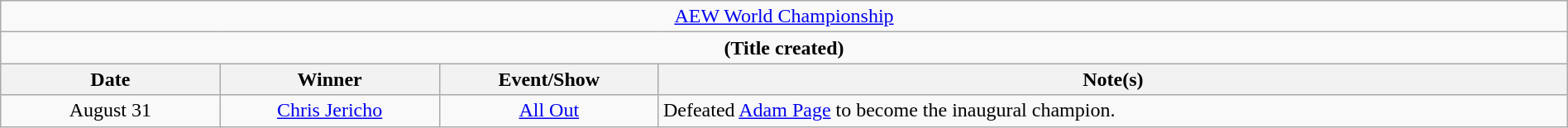<table class="wikitable" style="text-align:center; width:100%;">
<tr>
<td colspan="4" style="text-align: center;"><a href='#'>AEW World Championship</a></td>
</tr>
<tr>
<td colspan="4" style="text-align: center;"><strong>(Title created)</strong></td>
</tr>
<tr>
<th width=14%>Date</th>
<th width=14%>Winner</th>
<th width=14%>Event/Show</th>
<th width=58%>Note(s)</th>
</tr>
<tr>
<td>August 31</td>
<td><a href='#'>Chris Jericho</a></td>
<td><a href='#'>All Out</a></td>
<td align=left>Defeated <a href='#'>Adam Page</a> to become the inaugural champion.</td>
</tr>
</table>
